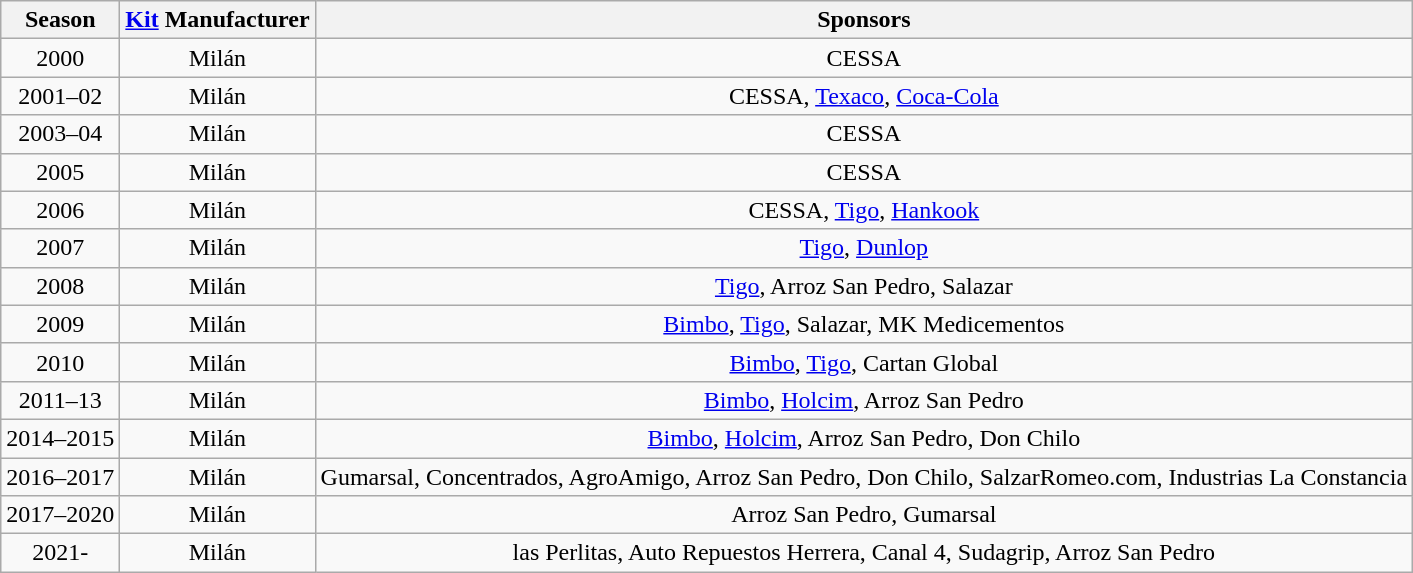<table class="wikitable" style="text-align: center">
<tr>
<th>Season</th>
<th><a href='#'>Kit</a> Manufacturer</th>
<th>Sponsors</th>
</tr>
<tr -->
<td>2000</td>
<td>Milán</td>
<td>CESSA</td>
</tr>
<tr>
<td>2001–02</td>
<td>Milán</td>
<td>CESSA, <a href='#'>Texaco</a>, <a href='#'>Coca-Cola</a></td>
</tr>
<tr>
<td>2003–04</td>
<td>Milán</td>
<td>CESSA</td>
</tr>
<tr>
<td>2005</td>
<td>Milán</td>
<td>CESSA</td>
</tr>
<tr>
<td>2006</td>
<td>Milán</td>
<td>CESSA, <a href='#'>Tigo</a>, <a href='#'>Hankook</a></td>
</tr>
<tr>
<td>2007</td>
<td>Milán</td>
<td><a href='#'>Tigo</a>, <a href='#'>Dunlop</a></td>
</tr>
<tr>
<td>2008</td>
<td>Milán</td>
<td><a href='#'>Tigo</a>, Arroz San Pedro, Salazar</td>
</tr>
<tr>
<td>2009</td>
<td>Milán</td>
<td><a href='#'>Bimbo</a>, <a href='#'>Tigo</a>, Salazar, MK Medicementos</td>
</tr>
<tr>
<td>2010</td>
<td>Milán</td>
<td><a href='#'>Bimbo</a>, <a href='#'>Tigo</a>, Cartan Global</td>
</tr>
<tr>
<td>2011–13</td>
<td>Milán</td>
<td><a href='#'>Bimbo</a>, <a href='#'>Holcim</a>, Arroz San Pedro</td>
</tr>
<tr>
<td>2014–2015</td>
<td>Milán</td>
<td><a href='#'>Bimbo</a>, <a href='#'>Holcim</a>, Arroz San Pedro, Don Chilo</td>
</tr>
<tr>
<td>2016–2017</td>
<td>Milán</td>
<td>Gumarsal, Concentrados, AgroAmigo, Arroz San Pedro, Don Chilo, SalzarRomeo.com, Industrias La Constancia</td>
</tr>
<tr>
<td>2017–2020</td>
<td>Milán</td>
<td>Arroz San Pedro, Gumarsal</td>
</tr>
<tr>
<td>2021-</td>
<td>Milán</td>
<td>las Perlitas, Auto Repuestos Herrera, Canal 4, Sudagrip, Arroz San Pedro</td>
</tr>
</table>
